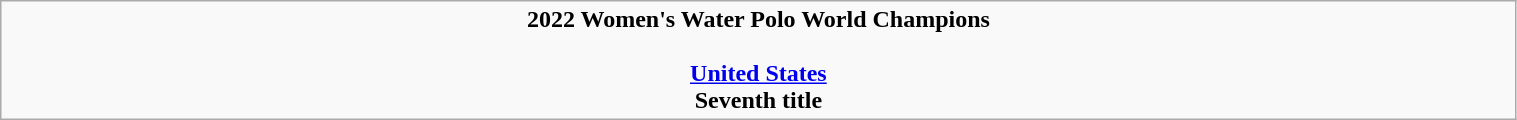<table class="wikitable" width=80%>
<tr align=center>
<td><strong>2022 Women's Water Polo World Champions</strong><br><br><strong><a href='#'>United States</a></strong><br><strong>Seventh title</strong></td>
</tr>
</table>
